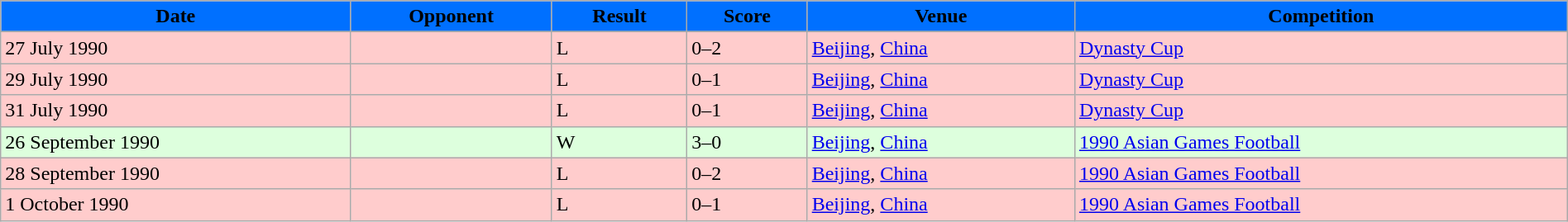<table width=100% class="wikitable">
<tr>
<th style="background:#0070FF;"><span>Date</span></th>
<th style="background:#0070FF;"><span>Opponent</span></th>
<th style="background:#0070FF;"><span>Result</span></th>
<th style="background:#0070FF;"><span>Score</span></th>
<th style="background:#0070FF;"><span>Venue</span></th>
<th style="background:#0070FF;"><span>Competition</span></th>
</tr>
<tr>
</tr>
<tr style="background:#fcc;">
<td>27 July 1990</td>
<td></td>
<td>L</td>
<td>0–2</td>
<td> <a href='#'>Beijing</a>, <a href='#'>China</a></td>
<td><a href='#'>Dynasty Cup</a></td>
</tr>
<tr style="background:#fcc;">
<td>29 July 1990</td>
<td></td>
<td>L</td>
<td>0–1</td>
<td> <a href='#'>Beijing</a>, <a href='#'>China</a></td>
<td><a href='#'>Dynasty Cup</a></td>
</tr>
<tr style="background:#fcc;">
<td>31 July 1990</td>
<td></td>
<td>L</td>
<td>0–1</td>
<td> <a href='#'>Beijing</a>, <a href='#'>China</a></td>
<td><a href='#'>Dynasty Cup</a></td>
</tr>
<tr style="background:#dfd;">
<td>26 September 1990</td>
<td></td>
<td>W</td>
<td>3–0</td>
<td> <a href='#'>Beijing</a>, <a href='#'>China</a></td>
<td><a href='#'>1990 Asian Games Football</a></td>
</tr>
<tr style="background:#fcc;">
<td>28 September 1990</td>
<td></td>
<td>L</td>
<td>0–2</td>
<td> <a href='#'>Beijing</a>, <a href='#'>China</a></td>
<td><a href='#'>1990 Asian Games Football</a></td>
</tr>
<tr style="background:#fcc;">
<td>1 October 1990</td>
<td></td>
<td>L</td>
<td>0–1</td>
<td> <a href='#'>Beijing</a>, <a href='#'>China</a></td>
<td><a href='#'>1990 Asian Games Football</a></td>
</tr>
</table>
